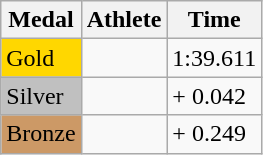<table class="wikitable">
<tr>
<th>Medal</th>
<th>Athlete</th>
<th>Time</th>
</tr>
<tr>
<td bgcolor="gold">Gold</td>
<td></td>
<td>1:39.611</td>
</tr>
<tr>
<td bgcolor="silver">Silver</td>
<td></td>
<td>+ 0.042</td>
</tr>
<tr>
<td bgcolor="CC9966">Bronze</td>
<td></td>
<td>+ 0.249</td>
</tr>
</table>
